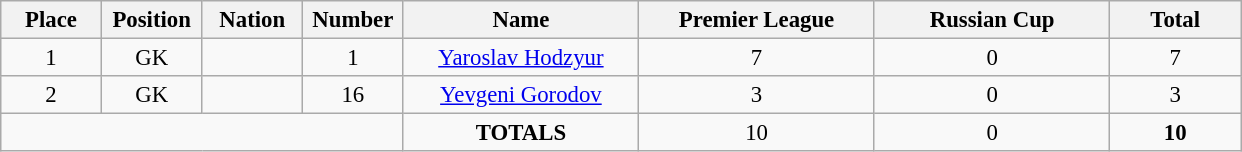<table class="wikitable" style="font-size: 95%; text-align: center;">
<tr>
<th width=60>Place</th>
<th width=60>Position</th>
<th width=60>Nation</th>
<th width=60>Number</th>
<th width=150>Name</th>
<th width=150>Premier League</th>
<th width=150>Russian Cup</th>
<th width=80><strong>Total</strong></th>
</tr>
<tr>
<td>1</td>
<td>GK</td>
<td></td>
<td>1</td>
<td><a href='#'>Yaroslav Hodzyur</a></td>
<td>7</td>
<td>0</td>
<td>7</td>
</tr>
<tr>
<td>2</td>
<td>GK</td>
<td></td>
<td>16</td>
<td><a href='#'>Yevgeni Gorodov</a></td>
<td>3</td>
<td>0</td>
<td>3</td>
</tr>
<tr>
<td colspan=4></td>
<td><strong>TOTALS</strong></td>
<td>10</td>
<td>0</td>
<td><strong>10</strong></td>
</tr>
</table>
